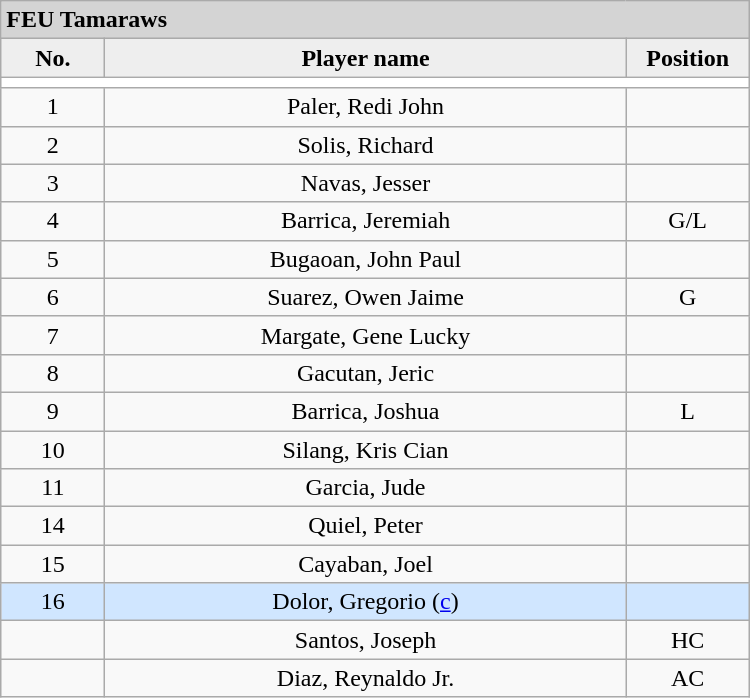<table class='wikitable mw-collapsible mw-collapsed' style='text-align: center; width: 500px; border: none;'>
<tr>
<th style="background:#D4D4D4; text-align:left;" colspan=3> FEU Tamaraws</th>
</tr>
<tr style="background:#EEEEEE; font-weight:bold;">
<td width=10%>No.</td>
<td width=50%>Player name</td>
<td width=10%>Position</td>
</tr>
<tr style="background:#FFFFFF;">
<td colspan=3 align=center></td>
</tr>
<tr>
<td align=center>1</td>
<td>Paler, Redi John</td>
<td align=center></td>
</tr>
<tr>
<td align=center>2</td>
<td>Solis, Richard</td>
<td align=center></td>
</tr>
<tr>
<td align=center>3</td>
<td>Navas, Jesser</td>
<td align=center></td>
</tr>
<tr>
<td align=center>4</td>
<td>Barrica, Jeremiah</td>
<td align=center>G/L</td>
</tr>
<tr>
<td align=center>5</td>
<td>Bugaoan, John Paul</td>
<td align=center></td>
</tr>
<tr>
<td align=center>6</td>
<td>Suarez, Owen Jaime</td>
<td align=center>G</td>
</tr>
<tr>
<td align=center>7</td>
<td>Margate, Gene Lucky</td>
<td align=center></td>
</tr>
<tr>
<td align=center>8</td>
<td>Gacutan, Jeric</td>
<td align=center></td>
</tr>
<tr>
<td align=center>9</td>
<td>Barrica, Joshua</td>
<td align=center>L</td>
</tr>
<tr>
<td align=center>10</td>
<td>Silang, Kris Cian</td>
<td align=center></td>
</tr>
<tr>
<td align=center>11</td>
<td>Garcia, Jude</td>
<td align=center></td>
</tr>
<tr>
<td align=center>14</td>
<td>Quiel, Peter</td>
<td align=center></td>
</tr>
<tr>
<td align=center>15</td>
<td>Cayaban, Joel</td>
<td align=center></td>
</tr>
<tr style="background:#D0E6FF;">
<td align=center>16</td>
<td>Dolor, Gregorio  (<a href='#'>c</a>)</td>
<td align=center></td>
</tr>
<tr>
<td align=center></td>
<td>Santos, Joseph</td>
<td align=center>HC</td>
</tr>
<tr>
<td align=center></td>
<td>Diaz, Reynaldo Jr.</td>
<td align=center>AC</td>
</tr>
<tr>
</tr>
</table>
